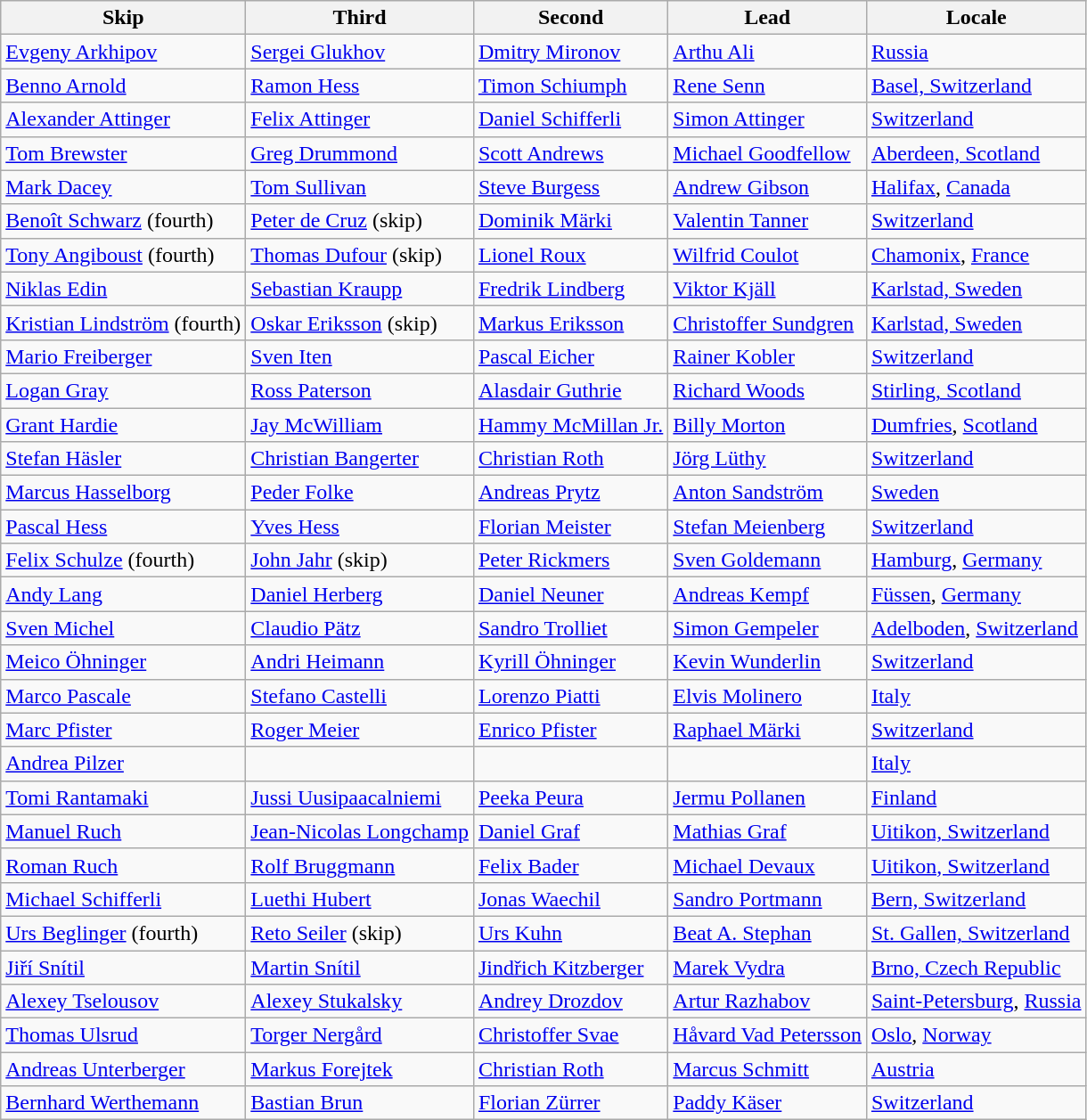<table class=wikitable>
<tr>
<th>Skip</th>
<th>Third</th>
<th>Second</th>
<th>Lead</th>
<th>Locale</th>
</tr>
<tr>
<td><a href='#'>Evgeny Arkhipov</a></td>
<td><a href='#'>Sergei Glukhov</a></td>
<td><a href='#'>Dmitry Mironov</a></td>
<td><a href='#'>Arthu Ali</a></td>
<td> <a href='#'>Russia</a></td>
</tr>
<tr>
<td><a href='#'>Benno Arnold</a></td>
<td><a href='#'>Ramon Hess</a></td>
<td><a href='#'>Timon Schiumph</a></td>
<td><a href='#'>Rene Senn</a></td>
<td> <a href='#'>Basel, Switzerland</a></td>
</tr>
<tr>
<td><a href='#'>Alexander Attinger</a></td>
<td><a href='#'>Felix Attinger</a></td>
<td><a href='#'>Daniel Schifferli</a></td>
<td><a href='#'>Simon Attinger</a></td>
<td> <a href='#'>Switzerland</a></td>
</tr>
<tr>
<td><a href='#'>Tom Brewster</a></td>
<td><a href='#'>Greg Drummond</a></td>
<td><a href='#'>Scott Andrews</a></td>
<td><a href='#'>Michael Goodfellow</a></td>
<td> <a href='#'>Aberdeen, Scotland</a></td>
</tr>
<tr>
<td><a href='#'>Mark Dacey</a></td>
<td><a href='#'>Tom Sullivan</a></td>
<td><a href='#'>Steve Burgess</a></td>
<td><a href='#'>Andrew Gibson</a></td>
<td> <a href='#'>Halifax</a>, <a href='#'>Canada</a></td>
</tr>
<tr>
<td><a href='#'>Benoît Schwarz</a> (fourth)</td>
<td><a href='#'>Peter de Cruz</a> (skip)</td>
<td><a href='#'>Dominik Märki</a></td>
<td><a href='#'>Valentin Tanner</a></td>
<td> <a href='#'>Switzerland</a></td>
</tr>
<tr>
<td><a href='#'>Tony Angiboust</a> (fourth)</td>
<td><a href='#'>Thomas Dufour</a> (skip)</td>
<td><a href='#'>Lionel Roux</a></td>
<td><a href='#'>Wilfrid Coulot</a></td>
<td> <a href='#'>Chamonix</a>, <a href='#'>France</a></td>
</tr>
<tr>
<td><a href='#'>Niklas Edin</a></td>
<td><a href='#'>Sebastian Kraupp</a></td>
<td><a href='#'>Fredrik Lindberg</a></td>
<td><a href='#'>Viktor Kjäll</a></td>
<td> <a href='#'>Karlstad, Sweden</a></td>
</tr>
<tr>
<td><a href='#'>Kristian Lindström</a> (fourth)</td>
<td><a href='#'>Oskar Eriksson</a> (skip)</td>
<td><a href='#'>Markus Eriksson</a></td>
<td><a href='#'>Christoffer Sundgren</a></td>
<td> <a href='#'>Karlstad, Sweden</a></td>
</tr>
<tr>
<td><a href='#'>Mario Freiberger</a></td>
<td><a href='#'>Sven Iten</a></td>
<td><a href='#'>Pascal Eicher</a></td>
<td><a href='#'>Rainer Kobler</a></td>
<td> <a href='#'>Switzerland</a></td>
</tr>
<tr>
<td><a href='#'>Logan Gray</a></td>
<td><a href='#'>Ross Paterson</a></td>
<td><a href='#'>Alasdair Guthrie</a></td>
<td><a href='#'>Richard Woods</a></td>
<td> <a href='#'>Stirling, Scotland</a></td>
</tr>
<tr>
<td><a href='#'>Grant Hardie</a></td>
<td><a href='#'>Jay McWilliam</a></td>
<td><a href='#'>Hammy McMillan Jr.</a></td>
<td><a href='#'>Billy Morton</a></td>
<td> <a href='#'>Dumfries</a>, <a href='#'>Scotland</a></td>
</tr>
<tr>
<td><a href='#'>Stefan Häsler</a></td>
<td><a href='#'>Christian Bangerter</a></td>
<td><a href='#'>Christian Roth</a></td>
<td><a href='#'>Jörg Lüthy</a></td>
<td> <a href='#'>Switzerland</a></td>
</tr>
<tr>
<td><a href='#'>Marcus Hasselborg</a></td>
<td><a href='#'>Peder Folke</a></td>
<td><a href='#'>Andreas Prytz</a></td>
<td><a href='#'>Anton Sandström</a></td>
<td> <a href='#'>Sweden</a></td>
</tr>
<tr>
<td><a href='#'>Pascal Hess</a></td>
<td><a href='#'>Yves Hess</a></td>
<td><a href='#'>Florian Meister</a></td>
<td><a href='#'>Stefan Meienberg</a></td>
<td> <a href='#'>Switzerland</a></td>
</tr>
<tr>
<td><a href='#'>Felix Schulze</a> (fourth)</td>
<td><a href='#'>John Jahr</a> (skip)</td>
<td><a href='#'>Peter Rickmers</a></td>
<td><a href='#'>Sven Goldemann</a></td>
<td> <a href='#'>Hamburg</a>, <a href='#'>Germany</a></td>
</tr>
<tr>
<td><a href='#'>Andy Lang</a></td>
<td><a href='#'>Daniel Herberg</a></td>
<td><a href='#'>Daniel Neuner</a></td>
<td><a href='#'>Andreas Kempf</a></td>
<td> <a href='#'>Füssen</a>, <a href='#'>Germany</a></td>
</tr>
<tr>
<td><a href='#'>Sven Michel</a></td>
<td><a href='#'>Claudio Pätz</a></td>
<td><a href='#'>Sandro Trolliet</a></td>
<td><a href='#'>Simon Gempeler</a></td>
<td> <a href='#'>Adelboden</a>, <a href='#'>Switzerland</a></td>
</tr>
<tr>
<td><a href='#'>Meico Öhninger</a></td>
<td><a href='#'>Andri Heimann</a></td>
<td><a href='#'>Kyrill Öhninger</a></td>
<td><a href='#'>Kevin Wunderlin</a></td>
<td> <a href='#'>Switzerland</a></td>
</tr>
<tr>
<td><a href='#'>Marco Pascale</a></td>
<td><a href='#'>Stefano Castelli</a></td>
<td><a href='#'>Lorenzo Piatti</a></td>
<td><a href='#'>Elvis Molinero</a></td>
<td> <a href='#'>Italy</a></td>
</tr>
<tr>
<td><a href='#'>Marc Pfister</a></td>
<td><a href='#'>Roger Meier</a></td>
<td><a href='#'>Enrico Pfister</a></td>
<td><a href='#'>Raphael Märki</a></td>
<td> <a href='#'>Switzerland</a></td>
</tr>
<tr>
<td><a href='#'>Andrea Pilzer</a></td>
<td></td>
<td></td>
<td></td>
<td> <a href='#'>Italy</a></td>
</tr>
<tr>
<td><a href='#'>Tomi Rantamaki</a></td>
<td><a href='#'>Jussi Uusipaacalniemi</a></td>
<td><a href='#'>Peeka Peura</a></td>
<td><a href='#'>Jermu Pollanen</a></td>
<td> <a href='#'>Finland</a></td>
</tr>
<tr>
<td><a href='#'>Manuel Ruch</a></td>
<td><a href='#'>Jean-Nicolas Longchamp</a></td>
<td><a href='#'>Daniel Graf</a></td>
<td><a href='#'>Mathias Graf</a></td>
<td> <a href='#'>Uitikon, Switzerland</a></td>
</tr>
<tr>
<td><a href='#'>Roman Ruch</a></td>
<td><a href='#'>Rolf Bruggmann</a></td>
<td><a href='#'>Felix Bader</a></td>
<td><a href='#'>Michael Devaux</a></td>
<td> <a href='#'>Uitikon, Switzerland</a></td>
</tr>
<tr>
<td><a href='#'>Michael Schifferli</a></td>
<td><a href='#'>Luethi Hubert</a></td>
<td><a href='#'>Jonas Waechil</a></td>
<td><a href='#'>Sandro Portmann</a></td>
<td> <a href='#'>Bern, Switzerland</a></td>
</tr>
<tr>
<td><a href='#'>Urs Beglinger</a> (fourth)</td>
<td><a href='#'>Reto Seiler</a> (skip)</td>
<td><a href='#'>Urs Kuhn</a></td>
<td><a href='#'>Beat A. Stephan</a></td>
<td> <a href='#'>St. Gallen, Switzerland</a></td>
</tr>
<tr>
<td><a href='#'>Jiří Snítil</a></td>
<td><a href='#'>Martin Snítil</a></td>
<td><a href='#'>Jindřich Kitzberger</a></td>
<td><a href='#'>Marek Vydra</a></td>
<td> <a href='#'>Brno, Czech Republic</a></td>
</tr>
<tr>
<td><a href='#'>Alexey Tselousov</a></td>
<td><a href='#'>Alexey Stukalsky</a></td>
<td><a href='#'>Andrey Drozdov</a></td>
<td><a href='#'>Artur Razhabov</a></td>
<td> <a href='#'>Saint-Petersburg</a>, <a href='#'>Russia</a></td>
</tr>
<tr>
<td><a href='#'>Thomas Ulsrud</a></td>
<td><a href='#'>Torger Nergård</a></td>
<td><a href='#'>Christoffer Svae</a></td>
<td><a href='#'>Håvard Vad Petersson</a></td>
<td> <a href='#'>Oslo</a>, <a href='#'>Norway</a></td>
</tr>
<tr>
<td><a href='#'>Andreas Unterberger</a></td>
<td><a href='#'>Markus Forejtek</a></td>
<td><a href='#'>Christian Roth</a></td>
<td><a href='#'>Marcus Schmitt</a></td>
<td> <a href='#'>Austria</a></td>
</tr>
<tr>
<td><a href='#'>Bernhard Werthemann</a></td>
<td><a href='#'>Bastian Brun</a></td>
<td><a href='#'>Florian Zürrer</a></td>
<td><a href='#'>Paddy Käser</a></td>
<td> <a href='#'>Switzerland</a></td>
</tr>
</table>
